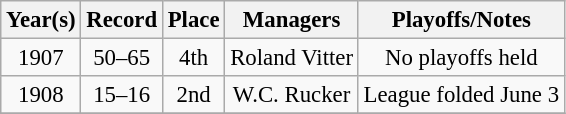<table class="wikitable" style="text-align:center; font-size: 95%;">
<tr>
<th>Year(s)</th>
<th>Record</th>
<th>Place</th>
<th>Managers</th>
<th>Playoffs/Notes</th>
</tr>
<tr align=center>
<td>1907</td>
<td>50–65</td>
<td>4th</td>
<td>Roland Vitter</td>
<td>No playoffs held</td>
</tr>
<tr align=center>
<td>1908</td>
<td>15–16</td>
<td>2nd</td>
<td>W.C. Rucker</td>
<td>League folded June 3</td>
</tr>
<tr align=center>
</tr>
</table>
